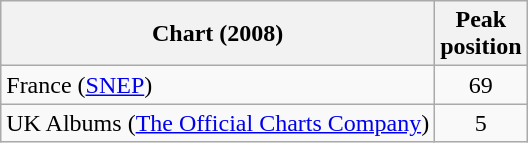<table class="wikitable sortable" style="text-align:center;" border="1">
<tr>
<th scope="col">Chart (2008)</th>
<th scope="col">Peak<br>position</th>
</tr>
<tr>
<td align="left">France (<a href='#'>SNEP</a>)</td>
<td>69</td>
</tr>
<tr>
<td align="left">UK Albums (<a href='#'>The Official Charts Company</a>)</td>
<td>5</td>
</tr>
</table>
